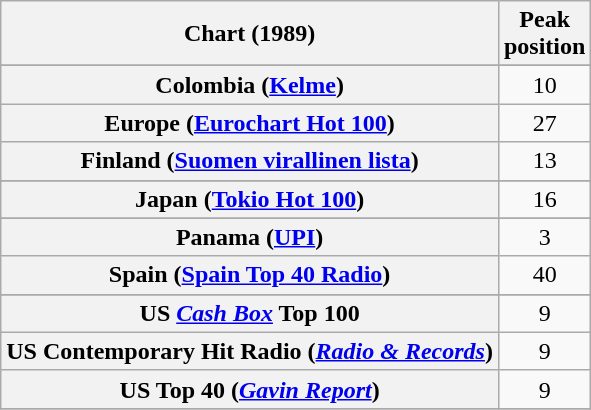<table class="wikitable plainrowheaders sortable" border="1" style="text-align:center">
<tr>
<th scope="col">Chart (1989)</th>
<th scope="col">Peak<br>position</th>
</tr>
<tr>
</tr>
<tr>
</tr>
<tr>
</tr>
<tr>
</tr>
<tr>
<th scope="row">Colombia (<a href='#'>Kelme</a>)</th>
<td>10</td>
</tr>
<tr>
<th scope="row">Europe (<a href='#'>Eurochart Hot 100</a>)</th>
<td align="center">27</td>
</tr>
<tr>
<th scope="row">Finland (<a href='#'>Suomen virallinen lista</a>)</th>
<td align="center">13</td>
</tr>
<tr>
</tr>
<tr>
<th scope="row">Japan (<a href='#'>Tokio Hot 100</a>)</th>
<td style="text-align:center;">16</td>
</tr>
<tr>
</tr>
<tr>
</tr>
<tr>
<th scope="row">Panama (<a href='#'>UPI</a>)</th>
<td align="center">3</td>
</tr>
<tr>
<th scope="row">Spain (<a href='#'>Spain Top 40 Radio</a>)</th>
<td align="center">40</td>
</tr>
<tr>
</tr>
<tr>
</tr>
<tr>
</tr>
<tr>
<th scope="row">US <em><a href='#'>Cash Box</a></em> Top 100</th>
<td align="center">9</td>
</tr>
<tr>
<th scope="row">US Contemporary Hit Radio (<em><a href='#'>Radio & Records</a></em>)</th>
<td align="center">9</td>
</tr>
<tr>
<th scope="row">US Top 40 (<em><a href='#'>Gavin Report</a></em>)</th>
<td align="center">9</td>
</tr>
<tr>
</tr>
</table>
